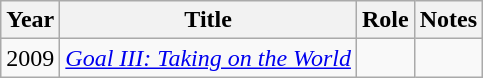<table class="wikitable sortable">
<tr>
<th>Year</th>
<th>Title</th>
<th>Role</th>
<th>Notes</th>
</tr>
<tr>
<td>2009</td>
<td><em><a href='#'>Goal III: Taking on the World</a></em></td>
<td></td>
<td></td>
</tr>
</table>
